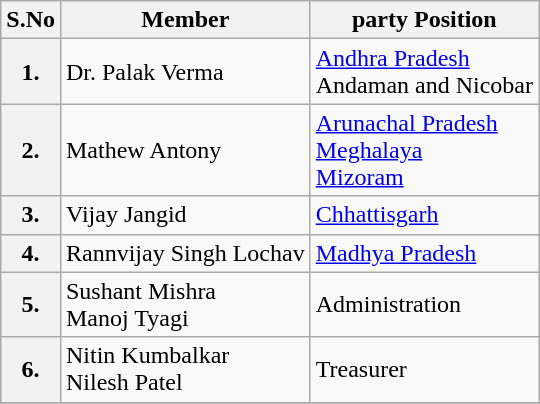<table class="sortable wikitable">
<tr>
<th>S.No</th>
<th style="text-align:center;">Member</th>
<th style="text-align:center;">party Position</th>
</tr>
<tr style="text-align:left;">
<th>1.</th>
<td>Dr. Palak Verma</td>
<td><a href='#'>Andhra Pradesh</a><br>Andaman and Nicobar</td>
</tr>
<tr>
<th>2.</th>
<td>Mathew Antony</td>
<td><a href='#'>Arunachal Pradesh</a><br><a href='#'>Meghalaya</a><br><a href='#'>Mizoram</a></td>
</tr>
<tr>
<th>3.</th>
<td>Vijay Jangid</td>
<td><a href='#'>Chhattisgarh</a></td>
</tr>
<tr>
<th>4.</th>
<td>Rannvijay Singh Lochav</td>
<td><a href='#'>Madhya Pradesh</a></td>
</tr>
<tr>
<th>5.</th>
<td>Sushant Mishra<br>Manoj Tyagi</td>
<td>Administration</td>
</tr>
<tr>
<th>6.</th>
<td>Nitin Kumbalkar<br>Nilesh Patel</td>
<td>Treasurer</td>
</tr>
<tr>
</tr>
<tr>
</tr>
</table>
